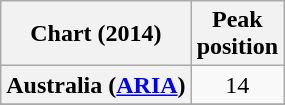<table class="wikitable plainrowheaders" style="text-align:center;">
<tr>
<th scope="col">Chart (2014)</th>
<th scope="col">Peak<br>position</th>
</tr>
<tr>
<th scope="row">Australia (<a href='#'>ARIA</a>)</th>
<td>14</td>
</tr>
<tr>
</tr>
<tr>
</tr>
<tr>
</tr>
</table>
